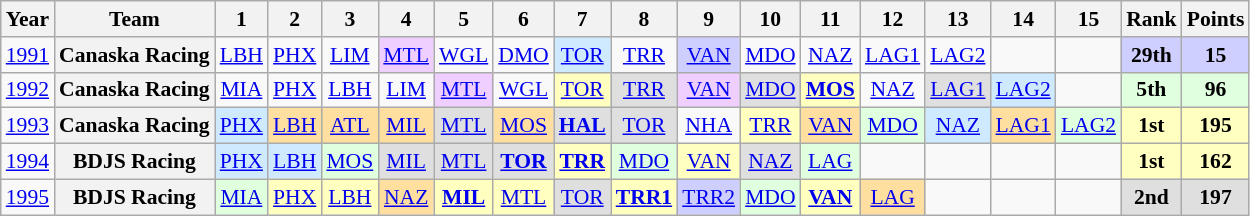<table class="wikitable" style="text-align:center; font-size:90%">
<tr>
<th>Year</th>
<th>Team</th>
<th>1</th>
<th>2</th>
<th>3</th>
<th>4</th>
<th>5</th>
<th>6</th>
<th>7</th>
<th>8</th>
<th>9</th>
<th>10</th>
<th>11</th>
<th>12</th>
<th>13</th>
<th>14</th>
<th>15</th>
<th>Rank</th>
<th>Points</th>
</tr>
<tr>
<td><a href='#'>1991</a></td>
<th>Canaska Racing</th>
<td><a href='#'>LBH</a></td>
<td><a href='#'>PHX</a></td>
<td><a href='#'>LIM</a></td>
<td style="background:#EFCFFF;"><a href='#'>MTL</a><br></td>
<td><a href='#'>WGL</a></td>
<td><a href='#'>DMO</a></td>
<td style="background-color:#CFEAFF"><a href='#'>TOR</a><br></td>
<td><a href='#'>TRR</a><br></td>
<td style="background:#CFCFFF;"><a href='#'>VAN</a><br></td>
<td><a href='#'>MDO</a></td>
<td><a href='#'>NAZ</a></td>
<td><a href='#'>LAG1</a></td>
<td><a href='#'>LAG2</a></td>
<td></td>
<td></td>
<td style="background:#CFCFFF;"><strong>29th</strong></td>
<td style="background:#CFCFFF;"><strong>15</strong></td>
</tr>
<tr>
<td><a href='#'>1992</a></td>
<th>Canaska Racing</th>
<td><a href='#'>MIA</a></td>
<td><a href='#'>PHX</a></td>
<td><a href='#'>LBH</a></td>
<td><a href='#'>LIM</a></td>
<td style="background:#EFCFFF;"><a href='#'>MTL</a><br></td>
<td><a href='#'>WGL</a></td>
<td style="background:#FFFFBF;"><a href='#'>TOR</a><br></td>
<td style="background:#DFDFDF;"><a href='#'>TRR</a><br></td>
<td style="background:#EFCFFF;"><a href='#'>VAN</a><br></td>
<td style="background:#DFDFDF;"><a href='#'>MDO</a><br></td>
<td style="background:#FFFFBF;"><strong><a href='#'>MOS</a></strong><br></td>
<td><a href='#'>NAZ</a></td>
<td style="background:#DFDFDF;"><a href='#'>LAG1</a><br></td>
<td style="background:#CFEAFF;"><a href='#'>LAG2</a><br></td>
<td></td>
<td style="background:#DFFFDF;"><strong>5th</strong></td>
<td style="background:#DFFFDF;"><strong>96</strong></td>
</tr>
<tr>
<td><a href='#'>1993</a></td>
<th>Canaska Racing</th>
<td style="background:#CFEAFF;"><a href='#'>PHX</a><br></td>
<td style="background:#FFDF9F;"><a href='#'>LBH</a><br></td>
<td style="background:#FFDF9F;"><a href='#'>ATL</a><br></td>
<td style="background:#FFDF9F;"><a href='#'>MIL</a><br></td>
<td style="background:#DFDFDF;"><a href='#'>MTL</a><br></td>
<td style="background:#FFDF9F;"><a href='#'>MOS</a><br></td>
<td style="background:#DFDFDF;"><strong><a href='#'>HAL</a></strong><br></td>
<td style="background:#DFDFDF;"><a href='#'>TOR</a><br></td>
<td><a href='#'>NHA</a><br></td>
<td style="background:#FFFFBF;"><a href='#'>TRR</a><br></td>
<td style="background:#FFDF9F;"><a href='#'>VAN</a><br></td>
<td style="background:#DFFFDF;"><a href='#'>MDO</a><br></td>
<td style="background:#CFEAFF;"><a href='#'>NAZ</a><br></td>
<td style="background:#FFDF9F;"><a href='#'>LAG1</a><br></td>
<td style="background:#DFFFDF;"><a href='#'>LAG2</a><br></td>
<td style="background:#FFFFBF;"><strong>1st</strong></td>
<td style="background:#FFFFBF;"><strong>195</strong></td>
</tr>
<tr>
<td><a href='#'>1994</a></td>
<th>BDJS Racing</th>
<td style="background:#CFEAFF;"><a href='#'>PHX</a><br></td>
<td style="background:#CFEAFF;"><a href='#'>LBH</a><br></td>
<td style="background:#DFFFDF;"><a href='#'>MOS</a><br></td>
<td style="background:#DFDFDF;"><a href='#'>MIL</a><br></td>
<td style="background:#DFDFDF;"><a href='#'>MTL</a><br></td>
<td style="background:#DFDFDF;"><strong><a href='#'>TOR</a></strong><br></td>
<td style="background:#FFFFBF;"><strong><a href='#'>TRR</a></strong><br></td>
<td style="background:#DFFFDF;"><a href='#'>MDO</a><br></td>
<td style="background:#FFFFBF;"><a href='#'>VAN</a><br></td>
<td style="background:#DFDFDF;"><a href='#'>NAZ</a><br></td>
<td style="background:#DFFFDF;"><a href='#'>LAG</a><br></td>
<td></td>
<td></td>
<td></td>
<td></td>
<td style="background:#FFFFBF;"><strong>1st</strong></td>
<td style="background:#FFFFBF;"><strong>162</strong></td>
</tr>
<tr>
<td><a href='#'>1995</a></td>
<th>BDJS Racing</th>
<td style="background:#DFFFDF;"><a href='#'>MIA</a><br></td>
<td style="background:#FFFFBF;"><a href='#'>PHX</a><br></td>
<td style="background:#FFFFBF;"><a href='#'>LBH</a><br></td>
<td style="background:#FFDF9F;"><a href='#'>NAZ</a><br></td>
<td style="background:#FFFFBF;"><strong><a href='#'>MIL</a></strong><br></td>
<td style="background:#FFFFBF;"><a href='#'>MTL</a><br></td>
<td style="background:#DFDFDF;"><a href='#'>TOR</a><br></td>
<td style="background:#FFFFBF;"><strong><a href='#'>TRR1</a></strong><br></td>
<td style="background:#CFCFFF;"><a href='#'>TRR2</a><br></td>
<td style="background:#DFFFDF;"><a href='#'>MDO</a><br></td>
<td style="background:#FFFFBF;"><strong><a href='#'>VAN</a></strong><br></td>
<td style="background:#FFDF9F;"><a href='#'>LAG</a><br></td>
<td></td>
<td></td>
<td></td>
<td style="background:#DFDFDF;"><strong>2nd</strong></td>
<td style="background:#DFDFDF;"><strong>197</strong></td>
</tr>
</table>
